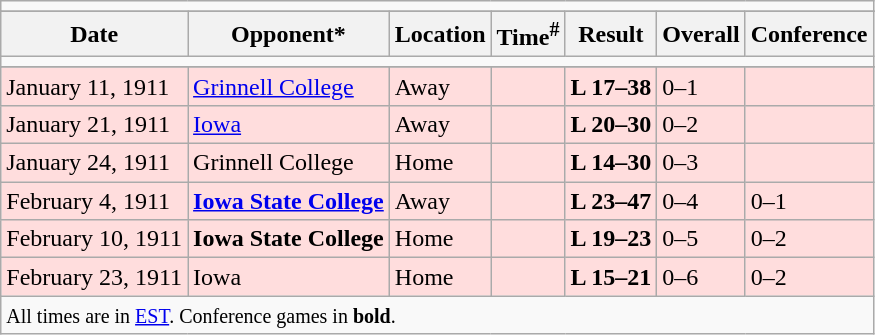<table class="wikitable">
<tr>
<td colspan=8></td>
</tr>
<tr>
</tr>
<tr>
<th>Date</th>
<th>Opponent*</th>
<th>Location</th>
<th>Time<sup>#</sup></th>
<th>Result</th>
<th>Overall</th>
<th>Conference</th>
</tr>
<tr>
<td colspan=8></td>
</tr>
<tr>
</tr>
<tr style="background:#ffdddd; ">
<td>January 11, 1911</td>
<td><a href='#'>Grinnell College</a></td>
<td>Away</td>
<td></td>
<td><strong> L 17–38</strong></td>
<td>0–1</td>
<td></td>
</tr>
<tr style="background:#ffdddd; ">
<td>January 21, 1911</td>
<td><a href='#'>Iowa</a></td>
<td>Away</td>
<td></td>
<td><strong> L 20–30</strong></td>
<td>0–2</td>
<td></td>
</tr>
<tr style="background:#ffdddd; ">
<td>January 24, 1911</td>
<td>Grinnell College</td>
<td>Home</td>
<td></td>
<td><strong> L 14–30</strong></td>
<td>0–3</td>
<td></td>
</tr>
<tr style="background:#ffdddd; ">
<td>February 4, 1911</td>
<td><strong><a href='#'>Iowa State College</a></strong></td>
<td>Away</td>
<td></td>
<td><strong> L 23–47</strong></td>
<td>0–4</td>
<td>0–1</td>
</tr>
<tr style="background:#ffdddd; ">
<td>February 10, 1911</td>
<td><strong>Iowa State College</strong></td>
<td>Home</td>
<td></td>
<td><strong> L 19–23</strong></td>
<td>0–5</td>
<td>0–2</td>
</tr>
<tr style="background:#ffdddd; ">
<td>February 23, 1911</td>
<td>Iowa</td>
<td>Home</td>
<td></td>
<td><strong> L 15–21</strong></td>
<td>0–6</td>
<td>0–2</td>
</tr>
<tr>
<td colspan=8><small>All times are in <a href='#'>EST</a>. Conference games in <strong>bold</strong>.</small></td>
</tr>
</table>
